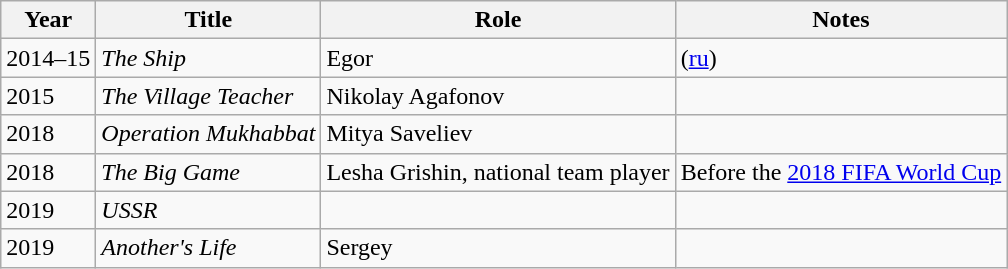<table class="wikitable sortable">
<tr>
<th>Year</th>
<th>Title</th>
<th>Role</th>
<th>Notes</th>
</tr>
<tr>
<td>2014–15</td>
<td><em>The Ship</em></td>
<td>Egor</td>
<td>(<a href='#'>ru</a>)</td>
</tr>
<tr>
<td>2015</td>
<td><em>The Village Teacher</em></td>
<td>Nikolay Agafonov</td>
<td></td>
</tr>
<tr>
<td>2018</td>
<td><em>Operation Mukhabbat</em></td>
<td>Mitya Saveliev</td>
<td></td>
</tr>
<tr>
<td>2018</td>
<td><em>The Big Game</em></td>
<td>Lesha Grishin, national team player</td>
<td>Before the <a href='#'>2018 FIFA World Cup</a></td>
</tr>
<tr>
<td>2019</td>
<td><em>USSR</em></td>
<td></td>
<td></td>
</tr>
<tr>
<td>2019</td>
<td><em>Another's Life</em></td>
<td>Sergey</td>
<td></td>
</tr>
</table>
